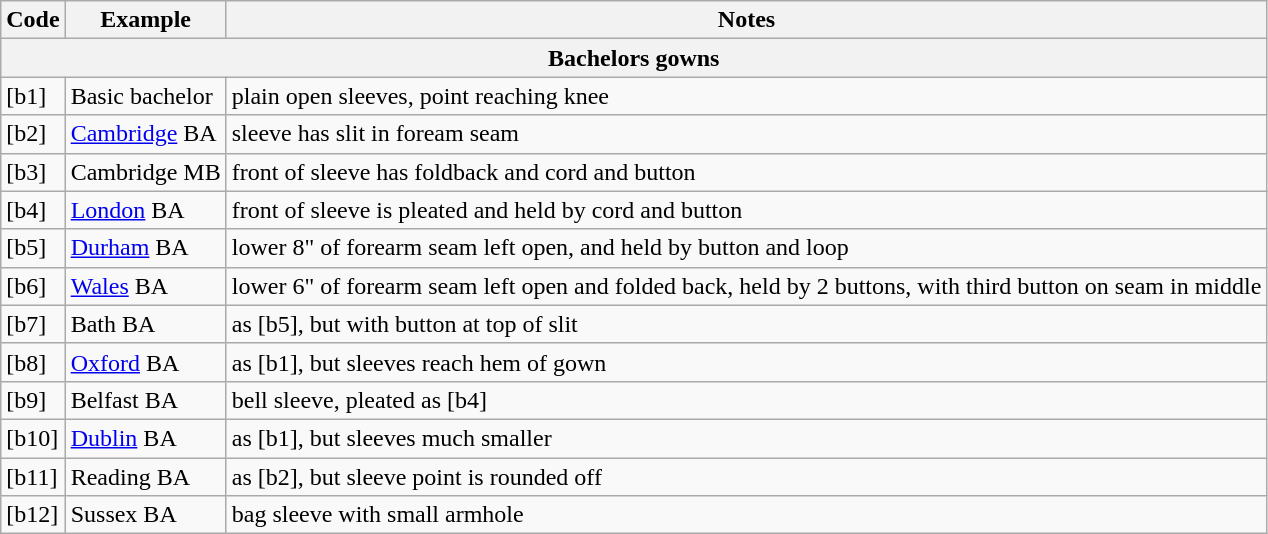<table class="wikitable sortable">
<tr>
<th>Code</th>
<th>Example</th>
<th>Notes</th>
</tr>
<tr>
<th colspan="3" align="center">Bachelors gowns</th>
</tr>
<tr>
<td>[b1]</td>
<td>Basic bachelor</td>
<td>plain open sleeves, point reaching knee</td>
</tr>
<tr>
<td>[b2]</td>
<td><a href='#'>Cambridge</a> BA</td>
<td>sleeve has slit in foream seam</td>
</tr>
<tr>
<td>[b3]</td>
<td>Cambridge MB</td>
<td>front of sleeve has foldback and cord and button</td>
</tr>
<tr>
<td>[b4]</td>
<td><a href='#'>London</a> BA</td>
<td>front of sleeve is pleated and held by cord and button</td>
</tr>
<tr>
<td>[b5]</td>
<td><a href='#'>Durham</a> BA</td>
<td>lower 8" of forearm seam left open, and held by button and loop</td>
</tr>
<tr>
<td>[b6]</td>
<td><a href='#'>Wales</a> BA</td>
<td>lower 6" of forearm seam left open and folded back, held by 2 buttons, with third button on seam in middle</td>
</tr>
<tr>
<td>[b7]</td>
<td>Bath BA</td>
<td>as [b5], but with button at top of slit</td>
</tr>
<tr>
<td>[b8]</td>
<td><a href='#'>Oxford</a> BA</td>
<td>as [b1], but sleeves reach hem of gown</td>
</tr>
<tr>
<td>[b9]</td>
<td>Belfast BA</td>
<td>bell sleeve, pleated as [b4]</td>
</tr>
<tr>
<td>[b10]</td>
<td><a href='#'>Dublin</a> BA</td>
<td>as [b1], but sleeves much smaller</td>
</tr>
<tr>
<td>[b11]</td>
<td>Reading BA</td>
<td>as [b2], but sleeve point is rounded off</td>
</tr>
<tr>
<td>[b12]</td>
<td>Sussex BA</td>
<td>bag sleeve with small armhole</td>
</tr>
</table>
